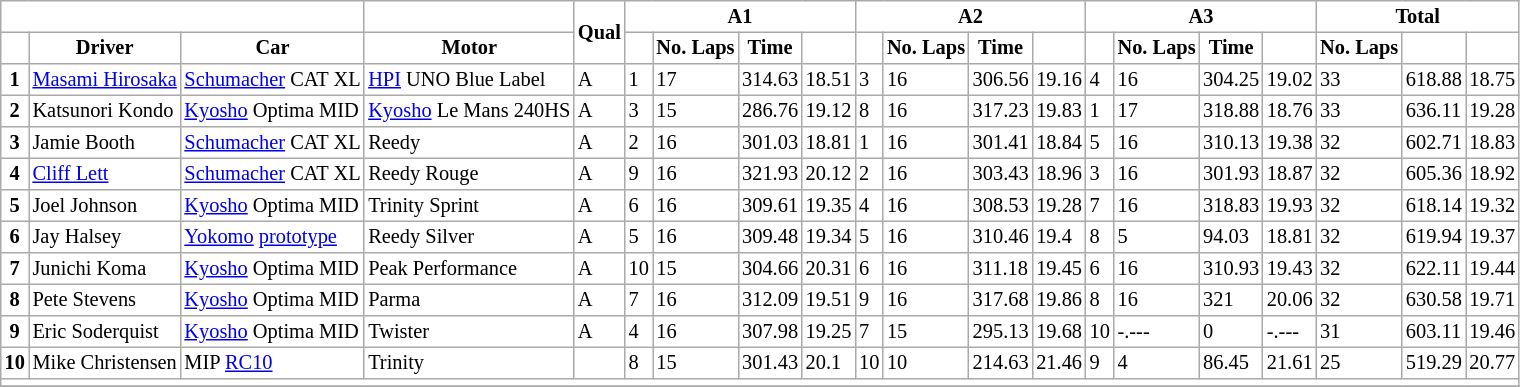<table style="margin:0 1em 0 0; border:1px #aaa solid; border-collapse:collapse; font-size:85%;" cellspacing="0" cellpadding="2" border="2">
<tr>
<th colspan="3"></th>
<th></th>
<th rowspan="2" style="text-align:center;">Qual</th>
<th colspan="4" style="text-align:center;">A1</th>
<th colspan="4" style="text-align:center;">A2</th>
<th colspan="4" style="text-align:center;">A3</th>
<th colspan="3" style="text-align:center;">Total</th>
</tr>
<tr>
<th style="text-align:center;"></th>
<th style="text-align:center;">Driver</th>
<th style="text-align:center;">Car</th>
<th>Motor</th>
<th style="text-align:center;"></th>
<th style="text-align:center;">No. Laps</th>
<th style="text-align:center;">Time</th>
<th style="text-align:center;"></th>
<th style="text-align:center;"></th>
<th style="text-align:center;">No. Laps</th>
<th style="text-align:center;">Time</th>
<th style="text-align:center;"></th>
<th style="text-align:center;"></th>
<th style="text-align:center;">No. Laps</th>
<th style="text-align:center;">Time</th>
<th style="text-align:center;"></th>
<th style="text-align:center;">No. Laps</th>
<th style="text-align:center;"></th>
<th style="text-align:center;"></th>
</tr>
<tr>
<th>1</th>
<td> <a href='#'>Masami Hirosaka</a></td>
<td><a href='#'>Schumacher</a> CAT XL</td>
<td><a href='#'>HPI</a> UNO Blue Label</td>
<td>A</td>
<td>1</td>
<td>17</td>
<td>314.63</td>
<td>18.51</td>
<td>3</td>
<td>16</td>
<td>306.56</td>
<td>19.16</td>
<td>4</td>
<td>16</td>
<td>304.25</td>
<td>19.02</td>
<td>33</td>
<td>618.88</td>
<td>18.75</td>
</tr>
<tr>
<th>2</th>
<td> Katsunori Kondo</td>
<td><a href='#'>Kyosho</a> Optima MID</td>
<td><a href='#'>Kyosho</a> Le Mans 240HS</td>
<td>A</td>
<td>3</td>
<td>15</td>
<td>286.76</td>
<td>19.12</td>
<td>8</td>
<td>16</td>
<td>317.23</td>
<td>19.83</td>
<td>1</td>
<td>17</td>
<td>318.88</td>
<td>18.76</td>
<td>33</td>
<td>636.11</td>
<td>19.28</td>
</tr>
<tr>
<th>3</th>
<td> Jamie Booth</td>
<td><a href='#'>Schumacher</a> CAT XL</td>
<td>Reedy</td>
<td>A</td>
<td>2</td>
<td>16</td>
<td>301.03</td>
<td>18.81</td>
<td>1</td>
<td>16</td>
<td>301.41</td>
<td>18.84</td>
<td>5</td>
<td>16</td>
<td>310.13</td>
<td>19.38</td>
<td>32</td>
<td>602.71</td>
<td>18.83</td>
</tr>
<tr>
<th>4</th>
<td> <a href='#'>Cliff Lett</a></td>
<td><a href='#'>Schumacher</a> CAT XL</td>
<td>Reedy Rouge</td>
<td>A</td>
<td>9</td>
<td>16</td>
<td>321.93</td>
<td>20.12</td>
<td>2</td>
<td>16</td>
<td>303.43</td>
<td>18.96</td>
<td>3</td>
<td>16</td>
<td>301.93</td>
<td>18.87</td>
<td>32</td>
<td>605.36</td>
<td>18.92</td>
</tr>
<tr>
<th>5</th>
<td> Joel Johnson</td>
<td><a href='#'>Kyosho</a> Optima MID</td>
<td>Trinity Sprint</td>
<td>A</td>
<td>6</td>
<td>16</td>
<td>309.61</td>
<td>19.35</td>
<td>4</td>
<td>16</td>
<td>308.53</td>
<td>19.28</td>
<td>7</td>
<td>16</td>
<td>318.83</td>
<td>19.93</td>
<td>32</td>
<td>618.14</td>
<td>19.32</td>
</tr>
<tr>
<th>6</th>
<td> Jay Halsey</td>
<td><a href='#'>Yokomo</a> <a href='#'>prototype</a></td>
<td>Reedy Silver</td>
<td>A</td>
<td>5</td>
<td>16</td>
<td>309.48</td>
<td>19.34</td>
<td>5</td>
<td>16</td>
<td>310.46</td>
<td>19.4</td>
<td>8</td>
<td>5</td>
<td>94.03</td>
<td>18.81</td>
<td>32</td>
<td>619.94</td>
<td>19.37</td>
</tr>
<tr>
<th>7</th>
<td> Junichi Koma</td>
<td><a href='#'>Kyosho</a> Optima MID</td>
<td>Peak Performance</td>
<td>A</td>
<td>10</td>
<td>15</td>
<td>304.66</td>
<td>20.31</td>
<td>6</td>
<td>16</td>
<td>311.18</td>
<td>19.45</td>
<td>6</td>
<td>16</td>
<td>310.93</td>
<td>19.43</td>
<td>32</td>
<td>622.11</td>
<td>19.44</td>
</tr>
<tr>
<th>8</th>
<td> Pete Stevens</td>
<td><a href='#'>Kyosho</a> Optima MID</td>
<td>Parma</td>
<td>A</td>
<td>7</td>
<td>16</td>
<td>312.09</td>
<td>19.51</td>
<td>9</td>
<td>16</td>
<td>317.68</td>
<td>19.86</td>
<td>8</td>
<td>16</td>
<td>321</td>
<td>20.06</td>
<td>32</td>
<td>630.58</td>
<td>19.71</td>
</tr>
<tr>
<th>9</th>
<td> Eric Soderquist</td>
<td><a href='#'>Kyosho</a> Optima MID</td>
<td>Twister</td>
<td>A</td>
<td>4</td>
<td>16</td>
<td>307.98</td>
<td>19.25</td>
<td>7</td>
<td>15</td>
<td>295.13</td>
<td>19.68</td>
<td>10</td>
<td>-.---</td>
<td>0</td>
<td>-.---</td>
<td>31</td>
<td>603.11</td>
<td>19.46</td>
</tr>
<tr>
<th>10</th>
<td> Mike Christensen</td>
<td>MIP <a href='#'>RC10</a></td>
<td>Trinity</td>
<td A></td>
<td>8</td>
<td>15</td>
<td>301.43</td>
<td>20.1</td>
<td>10</td>
<td>10</td>
<td>214.63</td>
<td>21.46</td>
<td>9</td>
<td>4</td>
<td>86.45</td>
<td>21.61</td>
<td>25</td>
<td>519.29</td>
<td>20.77</td>
</tr>
<tr>
<td colspan="20"></td>
</tr>
<tr>
</tr>
</table>
